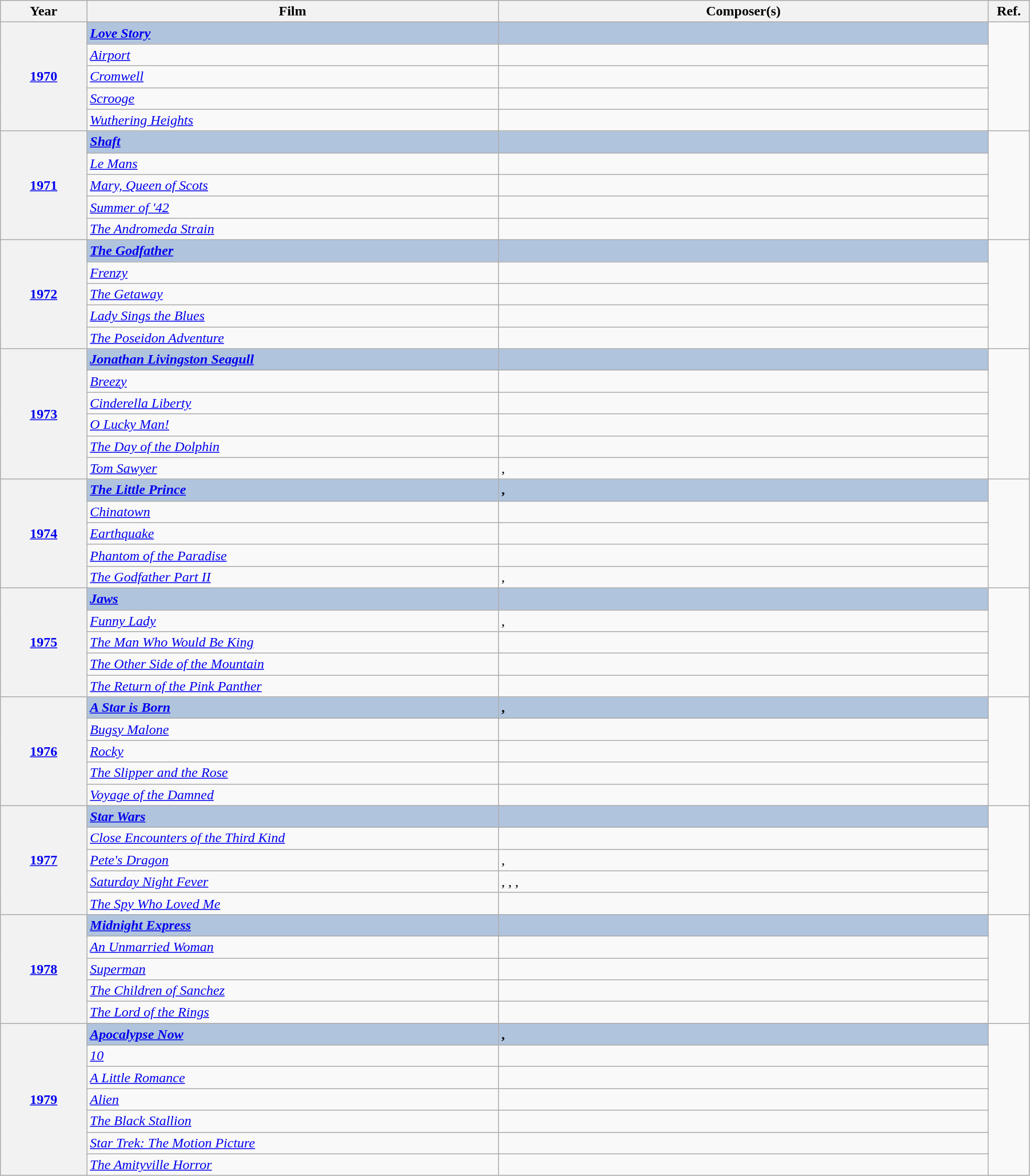<table class="wikitable sortable unsortable" style="width:95%;" cellpadding="6">
<tr>
<th scope="col" style="width:70pt">Year</th>
<th scope="col" style="width:40%">Film</th>
<th scope="col">Composer(s)</th>
<th scope="col" class="unsortable" style="width:30pt">Ref.</th>
</tr>
<tr>
<th rowspan="5" style="text-align:center;"><a href='#'>1970</a></th>
<td style="background:#B0C4DE;"><strong><em><a href='#'>Love Story</a></em></strong></td>
<td style="background:#B0C4DE;"><strong></strong></td>
<td rowspan="5"></td>
</tr>
<tr>
<td><em><a href='#'>Airport</a></em></td>
<td></td>
</tr>
<tr>
<td><em><a href='#'>Cromwell</a></em></td>
<td></td>
</tr>
<tr>
<td><em><a href='#'>Scrooge</a></em></td>
<td></td>
</tr>
<tr>
<td><em><a href='#'>Wuthering Heights</a></em></td>
<td></td>
</tr>
<tr>
<th rowspan="5" style="text-align:center;"><a href='#'>1971</a></th>
<td style="background:#B0C4DE;"><strong><em><a href='#'>Shaft</a></em></strong></td>
<td style="background:#B0C4DE;"><strong></strong></td>
<td rowspan="5"></td>
</tr>
<tr>
<td><em><a href='#'>Le Mans</a></em></td>
<td></td>
</tr>
<tr>
<td><em><a href='#'>Mary, Queen of Scots</a></em></td>
<td></td>
</tr>
<tr>
<td><em><a href='#'>Summer of '42</a></em></td>
<td></td>
</tr>
<tr>
<td><em><a href='#'>The Andromeda Strain</a></em></td>
<td></td>
</tr>
<tr>
<th rowspan="5" style="text-align:center;"><a href='#'>1972</a></th>
<td style="background:#B0C4DE;"><strong><em><a href='#'>The Godfather</a></em></strong></td>
<td style="background:#B0C4DE;"><strong></strong></td>
<td rowspan="5"></td>
</tr>
<tr>
<td><em><a href='#'>Frenzy</a></em></td>
<td></td>
</tr>
<tr>
<td><em><a href='#'>The Getaway</a></em></td>
<td></td>
</tr>
<tr>
<td><em><a href='#'>Lady Sings the Blues</a></em></td>
<td></td>
</tr>
<tr>
<td><em><a href='#'>The Poseidon Adventure</a></em></td>
<td></td>
</tr>
<tr>
<th rowspan="6" style="text-align:center;"><a href='#'>1973</a></th>
<td style="background:#B0C4DE;"><strong><em><a href='#'>Jonathan Livingston Seagull</a></em></strong></td>
<td style="background:#B0C4DE;"><strong></strong></td>
<td rowspan="6"></td>
</tr>
<tr>
<td><em><a href='#'>Breezy</a></em></td>
<td></td>
</tr>
<tr>
<td><em><a href='#'>Cinderella Liberty</a></em></td>
<td></td>
</tr>
<tr>
<td><em><a href='#'>O Lucky Man!</a></em></td>
<td></td>
</tr>
<tr>
<td><em><a href='#'>The Day of the Dolphin</a></em></td>
<td></td>
</tr>
<tr>
<td><em><a href='#'>Tom Sawyer</a></em></td>
<td>, </td>
</tr>
<tr>
<th rowspan="5" style="text-align:center;"><a href='#'>1974</a></th>
<td style="background:#B0C4DE;"><strong><em><a href='#'>The Little Prince</a></em></strong></td>
<td style="background:#B0C4DE;"><strong>, </strong></td>
<td rowspan="5"></td>
</tr>
<tr>
<td><em><a href='#'>Chinatown</a></em></td>
<td></td>
</tr>
<tr>
<td><em><a href='#'>Earthquake</a></em></td>
<td></td>
</tr>
<tr>
<td><em><a href='#'>Phantom of the Paradise</a></em></td>
<td></td>
</tr>
<tr>
<td><em><a href='#'>The Godfather Part II</a></em></td>
<td>, </td>
</tr>
<tr>
<th rowspan="5" style="text-align:center;"><a href='#'>1975</a></th>
<td style="background:#B0C4DE;"><strong><em><a href='#'>Jaws</a></em></strong></td>
<td style="background:#B0C4DE;"><strong></strong></td>
<td rowspan="5"></td>
</tr>
<tr>
<td><em><a href='#'>Funny Lady</a></em></td>
<td>, </td>
</tr>
<tr>
<td><em><a href='#'>The Man Who Would Be King</a></em></td>
<td></td>
</tr>
<tr>
<td><em><a href='#'>The Other Side of the Mountain</a></em></td>
<td></td>
</tr>
<tr>
<td><em><a href='#'>The Return of the Pink Panther</a></em></td>
<td></td>
</tr>
<tr>
<th rowspan="5" style="text-align:center;"><a href='#'>1976</a></th>
<td style="background:#B0C4DE;"><strong><em><a href='#'>A Star is Born</a></em></strong></td>
<td style="background:#B0C4DE;"><strong>, </strong></td>
<td rowspan="5"></td>
</tr>
<tr>
<td><em><a href='#'>Bugsy Malone</a></em></td>
<td></td>
</tr>
<tr>
<td><em><a href='#'>Rocky</a></em></td>
<td></td>
</tr>
<tr>
<td><em><a href='#'>The Slipper and the Rose</a></em></td>
<td></td>
</tr>
<tr>
<td><em><a href='#'>Voyage of the Damned</a></em></td>
<td></td>
</tr>
<tr>
<th rowspan="5" style="text-align:center;"><a href='#'>1977</a></th>
<td style="background:#B0C4DE;"><strong><em><a href='#'>Star Wars</a></em></strong></td>
<td style="background:#B0C4DE;"><strong></strong></td>
<td rowspan="5"></td>
</tr>
<tr>
<td><em><a href='#'>Close Encounters of the Third Kind</a></em></td>
<td></td>
</tr>
<tr>
<td><em><a href='#'>Pete's Dragon</a></em></td>
<td>, </td>
</tr>
<tr>
<td><em><a href='#'>Saturday Night Fever</a></em></td>
<td>, , , </td>
</tr>
<tr>
<td><em><a href='#'>The Spy Who Loved Me</a></em></td>
<td></td>
</tr>
<tr>
<th rowspan="5" style="text-align:center;"><a href='#'>1978</a></th>
<td style="background:#B0C4DE;"><strong><em><a href='#'>Midnight Express</a></em></strong></td>
<td style="background:#B0C4DE;"><strong></strong></td>
<td rowspan="5"></td>
</tr>
<tr>
<td><em><a href='#'>An Unmarried Woman</a></em></td>
<td></td>
</tr>
<tr>
<td><em><a href='#'>Superman</a></em></td>
<td></td>
</tr>
<tr>
<td><em><a href='#'>The Children of Sanchez</a></em></td>
<td></td>
</tr>
<tr>
<td><em><a href='#'>The Lord of the Rings</a></em></td>
<td></td>
</tr>
<tr>
<th rowspan="7" style="text-align:center;"><a href='#'>1979</a></th>
<td style="background:#B0C4DE;"><strong><em><a href='#'>Apocalypse Now</a></em></strong></td>
<td style="background:#B0C4DE;"><strong>, </strong></td>
<td rowspan="7"></td>
</tr>
<tr>
<td><em><a href='#'>10</a></em></td>
<td></td>
</tr>
<tr>
<td><em><a href='#'>A Little Romance</a></em></td>
<td></td>
</tr>
<tr>
<td><em><a href='#'>Alien</a></em></td>
<td></td>
</tr>
<tr>
<td><em><a href='#'>The Black Stallion</a></em></td>
<td></td>
</tr>
<tr>
<td><em><a href='#'>Star Trek: The Motion Picture</a></em></td>
<td></td>
</tr>
<tr>
<td><em><a href='#'>The Amityville Horror</a></em></td>
<td></td>
</tr>
</table>
